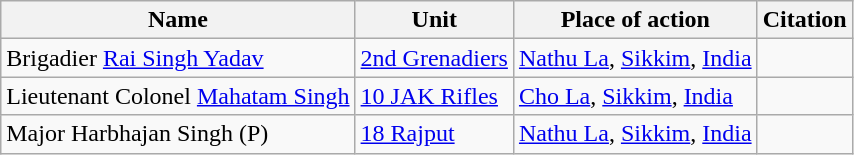<table class="wikitable sortable">
<tr>
<th>Name</th>
<th>Unit</th>
<th>Place of action</th>
<th>Citation</th>
</tr>
<tr>
<td>Brigadier <a href='#'>Rai Singh Yadav</a></td>
<td><a href='#'>2nd Grenadiers</a></td>
<td><a href='#'>Nathu La</a>, <a href='#'>Sikkim</a>, <a href='#'>India</a></td>
<td></td>
</tr>
<tr>
<td>Lieutenant Colonel <a href='#'>Mahatam Singh</a></td>
<td><a href='#'>10 JAK Rifles</a></td>
<td><a href='#'>Cho La</a>, <a href='#'>Sikkim</a>, <a href='#'>India</a></td>
<td></td>
</tr>
<tr>
<td>Major Harbhajan Singh (P)</td>
<td><a href='#'>18 Rajput</a></td>
<td><a href='#'>Nathu La</a>, <a href='#'>Sikkim</a>, <a href='#'>India</a></td>
<td></td>
</tr>
</table>
